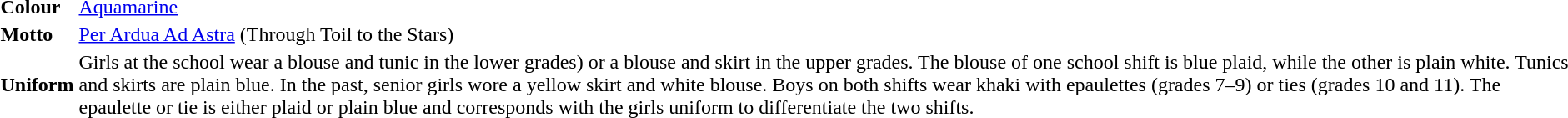<table>
<tr>
<td><strong>Colour</strong></td>
<td><a href='#'>Aquamarine</a></td>
</tr>
<tr>
<td><strong>Motto</strong></td>
<td><a href='#'>Per Ardua Ad Astra</a> (Through Toil to the Stars)</td>
</tr>
<tr>
<td><strong>Uniform</strong></td>
<td>Girls at the school wear a blouse and tunic in the lower grades) or a blouse and skirt in the upper grades. The blouse of one school shift is blue plaid, while the other is plain white. Tunics and skirts are plain blue. In the past, senior girls wore a yellow skirt and white blouse. Boys on both shifts wear khaki with epaulettes (grades 7–9) or ties (grades 10 and 11). The epaulette or tie is either plaid or plain blue and corresponds with the  girls uniform to differentiate the two shifts.</td>
</tr>
</table>
